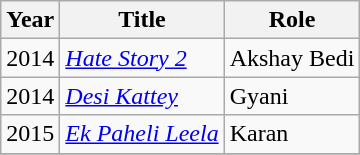<table class="wikitable">
<tr>
<th>Year</th>
<th>Title</th>
<th>Role</th>
</tr>
<tr>
<td>2014</td>
<td><em><a href='#'>Hate Story 2</a></em></td>
<td>Akshay Bedi</td>
</tr>
<tr>
<td>2014</td>
<td><em><a href='#'>Desi Kattey</a></em></td>
<td>Gyani</td>
</tr>
<tr>
<td>2015</td>
<td><em><a href='#'>Ek Paheli Leela</a></em></td>
<td>Karan</td>
</tr>
<tr>
</tr>
</table>
